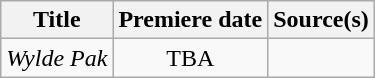<table class="wikitable plainrowheaders sortable" style="text-align:center;">
<tr>
<th scope="col">Title</th>
<th scope="col">Premiere date</th>
<th class="unsortable">Source(s)</th>
</tr>
<tr>
<td scope="row" style="text-align:left;"><em>Wylde Pak</em></td>
<td>TBA</td>
<td></td>
</tr>
</table>
